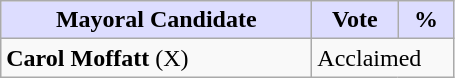<table class="wikitable">
<tr>
<th style="background:#ddf; width:200px;">Mayoral Candidate</th>
<th style="background:#ddf; width:50px;">Vote</th>
<th style="background:#ddf; width:30px;">%</th>
</tr>
<tr>
<td><strong>Carol Moffatt</strong> (X)</td>
<td colspan="2">Acclaimed</td>
</tr>
</table>
